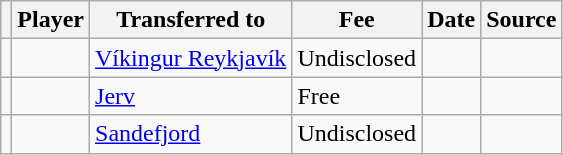<table class="wikitable plainrowheaders sortable">
<tr>
<th></th>
<th scope="col">Player</th>
<th>Transferred to</th>
<th style="width: 65px;">Fee</th>
<th scope="col">Date</th>
<th scope="col">Source</th>
</tr>
<tr>
<td align="center"></td>
<td></td>
<td> <a href='#'>Víkingur Reykjavík</a></td>
<td>Undisclosed</td>
<td></td>
<td></td>
</tr>
<tr>
<td align="center"></td>
<td></td>
<td> <a href='#'>Jerv</a></td>
<td>Free</td>
<td></td>
<td></td>
</tr>
<tr>
<td align="center"></td>
<td></td>
<td> <a href='#'>Sandefjord</a></td>
<td>Undisclosed</td>
<td></td>
<td></td>
</tr>
</table>
